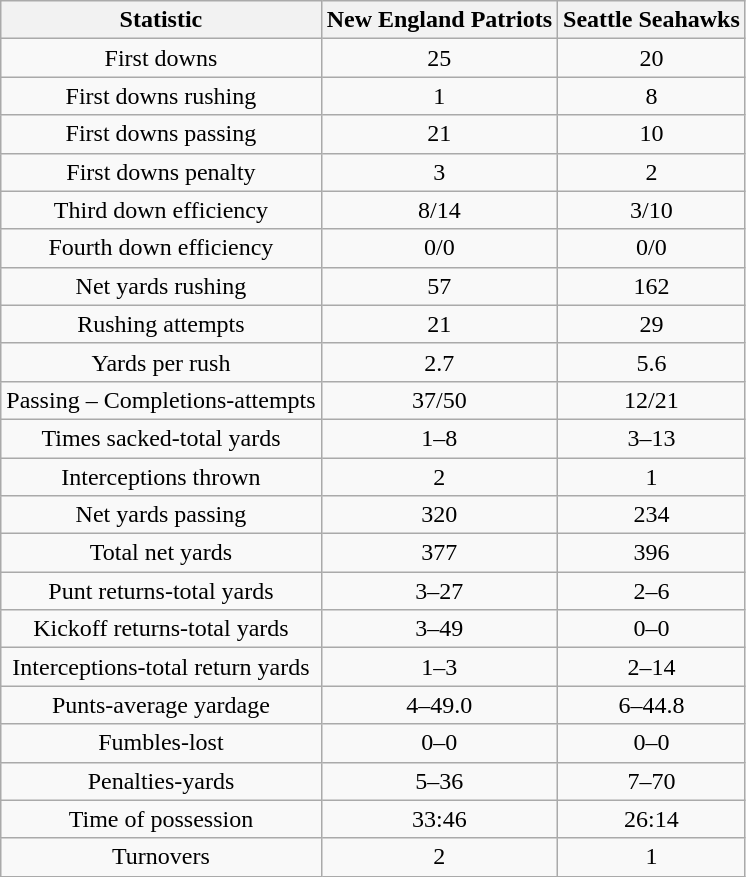<table class="wikitable" style="text-align:center">
<tr>
<th>Statistic</th>
<th>New England Patriots</th>
<th>Seattle Seahawks</th>
</tr>
<tr>
<td>First downs</td>
<td>25</td>
<td>20</td>
</tr>
<tr>
<td>First downs rushing</td>
<td>1</td>
<td>8</td>
</tr>
<tr>
<td>First downs passing</td>
<td>21</td>
<td>10</td>
</tr>
<tr>
<td>First downs penalty</td>
<td>3</td>
<td>2</td>
</tr>
<tr>
<td>Third down efficiency</td>
<td>8/14</td>
<td>3/10</td>
</tr>
<tr>
<td>Fourth down efficiency</td>
<td>0/0</td>
<td>0/0</td>
</tr>
<tr>
<td>Net yards rushing</td>
<td>57</td>
<td>162</td>
</tr>
<tr>
<td>Rushing attempts</td>
<td>21</td>
<td>29</td>
</tr>
<tr>
<td>Yards per rush</td>
<td>2.7</td>
<td>5.6</td>
</tr>
<tr>
<td>Passing – Completions-attempts</td>
<td>37/50</td>
<td>12/21</td>
</tr>
<tr>
<td>Times sacked-total yards</td>
<td>1–8</td>
<td>3–13</td>
</tr>
<tr>
<td>Interceptions thrown</td>
<td>2</td>
<td>1</td>
</tr>
<tr>
<td>Net yards passing</td>
<td>320</td>
<td>234</td>
</tr>
<tr>
<td>Total net yards</td>
<td>377</td>
<td>396</td>
</tr>
<tr>
<td>Punt returns-total yards</td>
<td>3–27</td>
<td>2–6</td>
</tr>
<tr>
<td>Kickoff returns-total yards</td>
<td>3–49</td>
<td>0–0</td>
</tr>
<tr>
<td>Interceptions-total return yards</td>
<td>1–3</td>
<td>2–14</td>
</tr>
<tr>
<td>Punts-average yardage</td>
<td>4–49.0</td>
<td>6–44.8</td>
</tr>
<tr>
<td>Fumbles-lost</td>
<td>0–0</td>
<td>0–0</td>
</tr>
<tr>
<td>Penalties-yards</td>
<td>5–36</td>
<td>7–70</td>
</tr>
<tr>
<td>Time of possession</td>
<td>33:46</td>
<td>26:14</td>
</tr>
<tr>
<td>Turnovers</td>
<td>2</td>
<td>1</td>
</tr>
</table>
